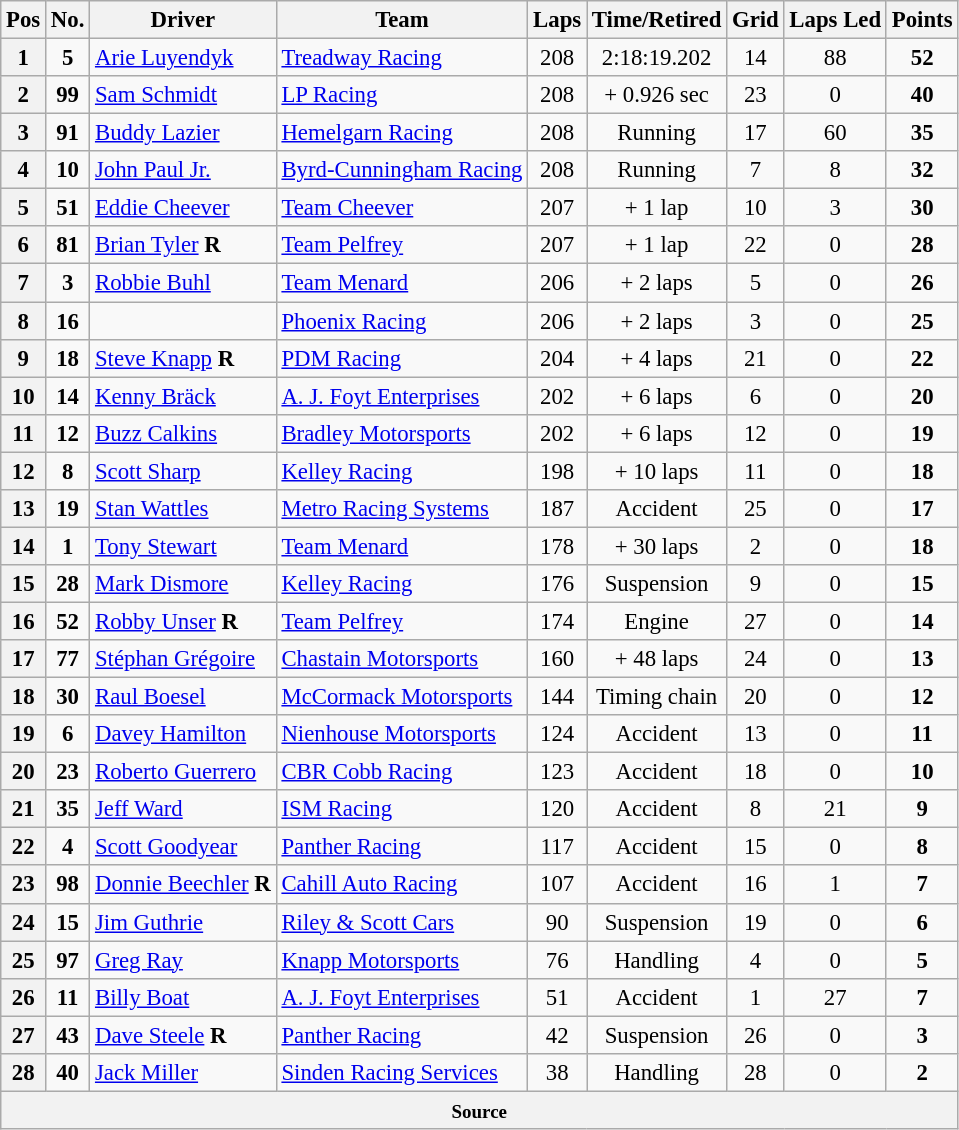<table class="wikitable" style="font-size:95%;">
<tr>
<th>Pos</th>
<th>No.</th>
<th>Driver</th>
<th>Team</th>
<th>Laps</th>
<th>Time/Retired</th>
<th>Grid</th>
<th>Laps Led</th>
<th>Points</th>
</tr>
<tr>
<th>1</th>
<td align=center><strong>5</strong></td>
<td> <a href='#'>Arie Luyendyk</a></td>
<td><a href='#'>Treadway Racing</a></td>
<td align=center>208</td>
<td align=center>2:18:19.202</td>
<td align=center>14</td>
<td align=center>88</td>
<td align=center><strong>52</strong></td>
</tr>
<tr>
<th>2</th>
<td align=center><strong>99</strong></td>
<td> <a href='#'>Sam Schmidt</a></td>
<td><a href='#'>LP Racing</a></td>
<td align=center>208</td>
<td align=center>+ 0.926 sec</td>
<td align=center>23</td>
<td align=center>0</td>
<td align=center><strong>40</strong></td>
</tr>
<tr>
<th>3</th>
<td align=center><strong>91</strong></td>
<td> <a href='#'>Buddy Lazier</a></td>
<td><a href='#'>Hemelgarn Racing</a></td>
<td align=center>208</td>
<td align=center>Running</td>
<td align=center>17</td>
<td align=center>60</td>
<td align=center><strong>35</strong></td>
</tr>
<tr>
<th>4</th>
<td align=center><strong>10</strong></td>
<td> <a href='#'>John Paul Jr.</a></td>
<td><a href='#'>Byrd-Cunningham Racing</a></td>
<td align=center>208</td>
<td align=center>Running</td>
<td align=center>7</td>
<td align=center>8</td>
<td align=center><strong>32</strong></td>
</tr>
<tr>
<th>5</th>
<td align=center><strong>51</strong></td>
<td> <a href='#'>Eddie Cheever</a></td>
<td><a href='#'>Team Cheever</a></td>
<td align=center>207</td>
<td align=center>+ 1 lap</td>
<td align=center>10</td>
<td align=center>3</td>
<td align=center><strong>30</strong></td>
</tr>
<tr>
<th>6</th>
<td align=center><strong>81</strong></td>
<td> <a href='#'>Brian Tyler</a> <strong><span>R</span></strong>   </td>
<td><a href='#'>Team Pelfrey</a></td>
<td align=center>207</td>
<td align=center>+ 1 lap</td>
<td align=center>22</td>
<td align=center>0</td>
<td align=center><strong>28</strong></td>
</tr>
<tr>
<th>7</th>
<td align=center><strong>3</strong></td>
<td> <a href='#'>Robbie Buhl</a></td>
<td><a href='#'>Team Menard</a></td>
<td align=center>206</td>
<td align=center>+ 2 laps</td>
<td align=center>5</td>
<td align=center>0</td>
<td align=center><strong>26</strong></td>
</tr>
<tr>
<th>8</th>
<td align=center><strong>16</strong></td>
<td></td>
<td><a href='#'>Phoenix Racing</a></td>
<td align=center>206</td>
<td align=center>+ 2 laps</td>
<td align=center>3</td>
<td align=center>0</td>
<td align=center><strong>25</strong></td>
</tr>
<tr>
<th>9</th>
<td align=center><strong>18</strong></td>
<td> <a href='#'>Steve Knapp</a> <strong><span>R</span></strong></td>
<td><a href='#'>PDM Racing</a></td>
<td align=center>204</td>
<td align=center>+ 4 laps</td>
<td align=center>21</td>
<td align=center>0</td>
<td align=center><strong>22</strong></td>
</tr>
<tr>
<th>10</th>
<td align=center><strong>14</strong></td>
<td> <a href='#'>Kenny Bräck</a></td>
<td><a href='#'>A. J. Foyt Enterprises</a></td>
<td align=center>202</td>
<td align=center>+ 6 laps</td>
<td align=center>6</td>
<td align=center>0</td>
<td align=center><strong>20</strong></td>
</tr>
<tr>
<th>11</th>
<td align=center><strong>12</strong></td>
<td> <a href='#'>Buzz Calkins</a></td>
<td><a href='#'>Bradley Motorsports</a></td>
<td align=center>202</td>
<td align=center>+ 6 laps</td>
<td align=center>12</td>
<td align=center>0</td>
<td align=center><strong>19</strong></td>
</tr>
<tr>
<th>12</th>
<td align=center><strong>8</strong></td>
<td> <a href='#'>Scott Sharp</a></td>
<td><a href='#'>Kelley Racing</a></td>
<td align=center>198</td>
<td align=center>+ 10 laps</td>
<td align=center>11</td>
<td align=center>0</td>
<td align=center><strong>18</strong></td>
</tr>
<tr>
<th>13</th>
<td align=center><strong>19</strong></td>
<td> <a href='#'>Stan Wattles</a></td>
<td><a href='#'>Metro Racing Systems</a></td>
<td align=center>187</td>
<td align=center>Accident</td>
<td align=center>25</td>
<td align=center>0</td>
<td align=center><strong>17</strong></td>
</tr>
<tr>
<th>14</th>
<td align=center><strong>1</strong></td>
<td> <a href='#'>Tony Stewart</a></td>
<td><a href='#'>Team Menard</a></td>
<td align=center>178</td>
<td align=center>+ 30 laps</td>
<td align=center>2</td>
<td align=center>0</td>
<td align=center><strong>18</strong></td>
</tr>
<tr>
<th>15</th>
<td align=center><strong>28</strong></td>
<td> <a href='#'>Mark Dismore</a></td>
<td><a href='#'>Kelley Racing</a></td>
<td align=center>176</td>
<td align=center>Suspension</td>
<td align=center>9</td>
<td align=center>0</td>
<td align=center><strong>15</strong></td>
</tr>
<tr>
<th>16</th>
<td align=center><strong>52</strong></td>
<td> <a href='#'>Robby Unser</a> <strong><span>R</span></strong></td>
<td><a href='#'>Team Pelfrey</a></td>
<td align=center>174</td>
<td align=center>Engine</td>
<td align=center>27</td>
<td align=center>0</td>
<td align=center><strong>14</strong></td>
</tr>
<tr>
<th>17</th>
<td align=center><strong>77</strong></td>
<td> <a href='#'>Stéphan Grégoire</a></td>
<td><a href='#'>Chastain Motorsports</a></td>
<td align=center>160</td>
<td align=center>+ 48 laps</td>
<td align=center>24</td>
<td align=center>0</td>
<td align=center><strong>13</strong></td>
</tr>
<tr>
<th>18</th>
<td align=center><strong>30</strong></td>
<td> <a href='#'>Raul Boesel</a></td>
<td><a href='#'>McCormack Motorsports</a></td>
<td align=center>144</td>
<td align=center>Timing chain</td>
<td align=center>20</td>
<td align=center>0</td>
<td align=center><strong>12</strong></td>
</tr>
<tr>
<th>19</th>
<td align=center><strong>6</strong></td>
<td> <a href='#'>Davey Hamilton</a></td>
<td><a href='#'>Nienhouse Motorsports</a></td>
<td align=center>124</td>
<td align=center>Accident</td>
<td align=center>13</td>
<td align=center>0</td>
<td align=center><strong>11</strong></td>
</tr>
<tr>
<th>20</th>
<td align=center><strong>23</strong></td>
<td> <a href='#'>Roberto Guerrero</a></td>
<td><a href='#'>CBR Cobb Racing</a></td>
<td align=center>123</td>
<td align=center>Accident</td>
<td align=center>18</td>
<td align=center>0</td>
<td align=center><strong>10</strong></td>
</tr>
<tr>
<th>21</th>
<td align=center><strong>35</strong></td>
<td> <a href='#'>Jeff Ward</a></td>
<td><a href='#'>ISM Racing</a></td>
<td align=center>120</td>
<td align=center>Accident</td>
<td align=center>8</td>
<td align=center>21</td>
<td align=center><strong>9</strong></td>
</tr>
<tr>
<th>22</th>
<td align=center><strong>4</strong></td>
<td> <a href='#'>Scott Goodyear</a></td>
<td><a href='#'>Panther Racing</a></td>
<td align=center>117</td>
<td align=center>Accident</td>
<td align=center>15</td>
<td align=center>0</td>
<td align=center><strong>8</strong></td>
</tr>
<tr>
<th>23</th>
<td align=center><strong>98</strong></td>
<td> <a href='#'>Donnie Beechler</a> <strong><span>R</span></strong></td>
<td><a href='#'>Cahill Auto Racing</a></td>
<td align=center>107</td>
<td align=center>Accident</td>
<td align=center>16</td>
<td align=center>1</td>
<td align=center><strong>7</strong></td>
</tr>
<tr>
<th>24</th>
<td align=center><strong>15</strong></td>
<td> <a href='#'>Jim Guthrie</a></td>
<td><a href='#'>Riley & Scott Cars</a></td>
<td align=center>90</td>
<td align=center>Suspension</td>
<td align=center>19</td>
<td align=center>0</td>
<td align=center><strong>6</strong></td>
</tr>
<tr>
<th>25</th>
<td align=center><strong>97</strong></td>
<td> <a href='#'>Greg Ray</a></td>
<td><a href='#'>Knapp Motorsports</a></td>
<td align=center>76</td>
<td align=center>Handling</td>
<td align=center>4</td>
<td align=center>0</td>
<td align=center><strong>5</strong></td>
</tr>
<tr>
<th>26</th>
<td align=center><strong>11</strong></td>
<td> <a href='#'>Billy Boat</a></td>
<td><a href='#'>A. J. Foyt Enterprises</a></td>
<td align=center>51</td>
<td align=center>Accident</td>
<td align=center>1</td>
<td align=center>27</td>
<td align=center><strong>7</strong></td>
</tr>
<tr>
<th>27</th>
<td align=center><strong>43</strong></td>
<td> <a href='#'>Dave Steele</a> <strong><span>R</span></strong></td>
<td><a href='#'>Panther Racing</a></td>
<td align=center>42</td>
<td align=center>Suspension</td>
<td align=center>26</td>
<td align=center>0</td>
<td align=center><strong>3</strong></td>
</tr>
<tr>
<th>28</th>
<td align=center><strong>40</strong></td>
<td> <a href='#'>Jack Miller</a></td>
<td><a href='#'>Sinden Racing Services</a></td>
<td align=center>38</td>
<td align=center>Handling</td>
<td align=center>28</td>
<td align=center>0</td>
<td align=center><strong>2</strong></td>
</tr>
<tr>
<th colspan=9 align=center><small>Source</small></th>
</tr>
</table>
